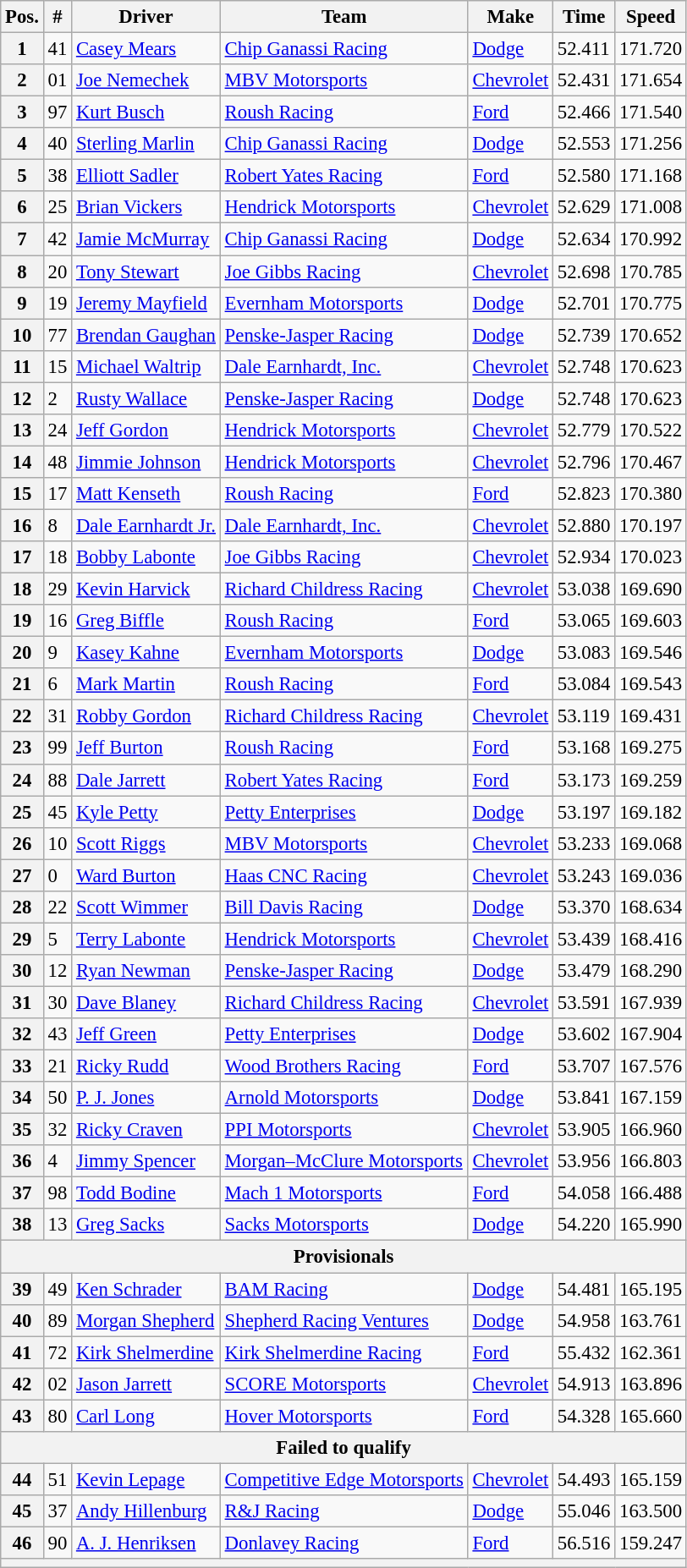<table class="wikitable" style="font-size:95%">
<tr>
<th>Pos.</th>
<th>#</th>
<th>Driver</th>
<th>Team</th>
<th>Make</th>
<th>Time</th>
<th>Speed</th>
</tr>
<tr>
<th>1</th>
<td>41</td>
<td><a href='#'>Casey Mears</a></td>
<td><a href='#'>Chip Ganassi Racing</a></td>
<td><a href='#'>Dodge</a></td>
<td>52.411</td>
<td>171.720</td>
</tr>
<tr>
<th>2</th>
<td>01</td>
<td><a href='#'>Joe Nemechek</a></td>
<td><a href='#'>MBV Motorsports</a></td>
<td><a href='#'>Chevrolet</a></td>
<td>52.431</td>
<td>171.654</td>
</tr>
<tr>
<th>3</th>
<td>97</td>
<td><a href='#'>Kurt Busch</a></td>
<td><a href='#'>Roush Racing</a></td>
<td><a href='#'>Ford</a></td>
<td>52.466</td>
<td>171.540</td>
</tr>
<tr>
<th>4</th>
<td>40</td>
<td><a href='#'>Sterling Marlin</a></td>
<td><a href='#'>Chip Ganassi Racing</a></td>
<td><a href='#'>Dodge</a></td>
<td>52.553</td>
<td>171.256</td>
</tr>
<tr>
<th>5</th>
<td>38</td>
<td><a href='#'>Elliott Sadler</a></td>
<td><a href='#'>Robert Yates Racing</a></td>
<td><a href='#'>Ford</a></td>
<td>52.580</td>
<td>171.168</td>
</tr>
<tr>
<th>6</th>
<td>25</td>
<td><a href='#'>Brian Vickers</a></td>
<td><a href='#'>Hendrick Motorsports</a></td>
<td><a href='#'>Chevrolet</a></td>
<td>52.629</td>
<td>171.008</td>
</tr>
<tr>
<th>7</th>
<td>42</td>
<td><a href='#'>Jamie McMurray</a></td>
<td><a href='#'>Chip Ganassi Racing</a></td>
<td><a href='#'>Dodge</a></td>
<td>52.634</td>
<td>170.992</td>
</tr>
<tr>
<th>8</th>
<td>20</td>
<td><a href='#'>Tony Stewart</a></td>
<td><a href='#'>Joe Gibbs Racing</a></td>
<td><a href='#'>Chevrolet</a></td>
<td>52.698</td>
<td>170.785</td>
</tr>
<tr>
<th>9</th>
<td>19</td>
<td><a href='#'>Jeremy Mayfield</a></td>
<td><a href='#'>Evernham Motorsports</a></td>
<td><a href='#'>Dodge</a></td>
<td>52.701</td>
<td>170.775</td>
</tr>
<tr>
<th>10</th>
<td>77</td>
<td><a href='#'>Brendan Gaughan</a></td>
<td><a href='#'>Penske-Jasper Racing</a></td>
<td><a href='#'>Dodge</a></td>
<td>52.739</td>
<td>170.652</td>
</tr>
<tr>
<th>11</th>
<td>15</td>
<td><a href='#'>Michael Waltrip</a></td>
<td><a href='#'>Dale Earnhardt, Inc.</a></td>
<td><a href='#'>Chevrolet</a></td>
<td>52.748</td>
<td>170.623</td>
</tr>
<tr>
<th>12</th>
<td>2</td>
<td><a href='#'>Rusty Wallace</a></td>
<td><a href='#'>Penske-Jasper Racing</a></td>
<td><a href='#'>Dodge</a></td>
<td>52.748</td>
<td>170.623</td>
</tr>
<tr>
<th>13</th>
<td>24</td>
<td><a href='#'>Jeff Gordon</a></td>
<td><a href='#'>Hendrick Motorsports</a></td>
<td><a href='#'>Chevrolet</a></td>
<td>52.779</td>
<td>170.522</td>
</tr>
<tr>
<th>14</th>
<td>48</td>
<td><a href='#'>Jimmie Johnson</a></td>
<td><a href='#'>Hendrick Motorsports</a></td>
<td><a href='#'>Chevrolet</a></td>
<td>52.796</td>
<td>170.467</td>
</tr>
<tr>
<th>15</th>
<td>17</td>
<td><a href='#'>Matt Kenseth</a></td>
<td><a href='#'>Roush Racing</a></td>
<td><a href='#'>Ford</a></td>
<td>52.823</td>
<td>170.380</td>
</tr>
<tr>
<th>16</th>
<td>8</td>
<td><a href='#'>Dale Earnhardt Jr.</a></td>
<td><a href='#'>Dale Earnhardt, Inc.</a></td>
<td><a href='#'>Chevrolet</a></td>
<td>52.880</td>
<td>170.197</td>
</tr>
<tr>
<th>17</th>
<td>18</td>
<td><a href='#'>Bobby Labonte</a></td>
<td><a href='#'>Joe Gibbs Racing</a></td>
<td><a href='#'>Chevrolet</a></td>
<td>52.934</td>
<td>170.023</td>
</tr>
<tr>
<th>18</th>
<td>29</td>
<td><a href='#'>Kevin Harvick</a></td>
<td><a href='#'>Richard Childress Racing</a></td>
<td><a href='#'>Chevrolet</a></td>
<td>53.038</td>
<td>169.690</td>
</tr>
<tr>
<th>19</th>
<td>16</td>
<td><a href='#'>Greg Biffle</a></td>
<td><a href='#'>Roush Racing</a></td>
<td><a href='#'>Ford</a></td>
<td>53.065</td>
<td>169.603</td>
</tr>
<tr>
<th>20</th>
<td>9</td>
<td><a href='#'>Kasey Kahne</a></td>
<td><a href='#'>Evernham Motorsports</a></td>
<td><a href='#'>Dodge</a></td>
<td>53.083</td>
<td>169.546</td>
</tr>
<tr>
<th>21</th>
<td>6</td>
<td><a href='#'>Mark Martin</a></td>
<td><a href='#'>Roush Racing</a></td>
<td><a href='#'>Ford</a></td>
<td>53.084</td>
<td>169.543</td>
</tr>
<tr>
<th>22</th>
<td>31</td>
<td><a href='#'>Robby Gordon</a></td>
<td><a href='#'>Richard Childress Racing</a></td>
<td><a href='#'>Chevrolet</a></td>
<td>53.119</td>
<td>169.431</td>
</tr>
<tr>
<th>23</th>
<td>99</td>
<td><a href='#'>Jeff Burton</a></td>
<td><a href='#'>Roush Racing</a></td>
<td><a href='#'>Ford</a></td>
<td>53.168</td>
<td>169.275</td>
</tr>
<tr>
<th>24</th>
<td>88</td>
<td><a href='#'>Dale Jarrett</a></td>
<td><a href='#'>Robert Yates Racing</a></td>
<td><a href='#'>Ford</a></td>
<td>53.173</td>
<td>169.259</td>
</tr>
<tr>
<th>25</th>
<td>45</td>
<td><a href='#'>Kyle Petty</a></td>
<td><a href='#'>Petty Enterprises</a></td>
<td><a href='#'>Dodge</a></td>
<td>53.197</td>
<td>169.182</td>
</tr>
<tr>
<th>26</th>
<td>10</td>
<td><a href='#'>Scott Riggs</a></td>
<td><a href='#'>MBV Motorsports</a></td>
<td><a href='#'>Chevrolet</a></td>
<td>53.233</td>
<td>169.068</td>
</tr>
<tr>
<th>27</th>
<td>0</td>
<td><a href='#'>Ward Burton</a></td>
<td><a href='#'>Haas CNC Racing</a></td>
<td><a href='#'>Chevrolet</a></td>
<td>53.243</td>
<td>169.036</td>
</tr>
<tr>
<th>28</th>
<td>22</td>
<td><a href='#'>Scott Wimmer</a></td>
<td><a href='#'>Bill Davis Racing</a></td>
<td><a href='#'>Dodge</a></td>
<td>53.370</td>
<td>168.634</td>
</tr>
<tr>
<th>29</th>
<td>5</td>
<td><a href='#'>Terry Labonte</a></td>
<td><a href='#'>Hendrick Motorsports</a></td>
<td><a href='#'>Chevrolet</a></td>
<td>53.439</td>
<td>168.416</td>
</tr>
<tr>
<th>30</th>
<td>12</td>
<td><a href='#'>Ryan Newman</a></td>
<td><a href='#'>Penske-Jasper Racing</a></td>
<td><a href='#'>Dodge</a></td>
<td>53.479</td>
<td>168.290</td>
</tr>
<tr>
<th>31</th>
<td>30</td>
<td><a href='#'>Dave Blaney</a></td>
<td><a href='#'>Richard Childress Racing</a></td>
<td><a href='#'>Chevrolet</a></td>
<td>53.591</td>
<td>167.939</td>
</tr>
<tr>
<th>32</th>
<td>43</td>
<td><a href='#'>Jeff Green</a></td>
<td><a href='#'>Petty Enterprises</a></td>
<td><a href='#'>Dodge</a></td>
<td>53.602</td>
<td>167.904</td>
</tr>
<tr>
<th>33</th>
<td>21</td>
<td><a href='#'>Ricky Rudd</a></td>
<td><a href='#'>Wood Brothers Racing</a></td>
<td><a href='#'>Ford</a></td>
<td>53.707</td>
<td>167.576</td>
</tr>
<tr>
<th>34</th>
<td>50</td>
<td><a href='#'>P. J. Jones</a></td>
<td><a href='#'>Arnold Motorsports</a></td>
<td><a href='#'>Dodge</a></td>
<td>53.841</td>
<td>167.159</td>
</tr>
<tr>
<th>35</th>
<td>32</td>
<td><a href='#'>Ricky Craven</a></td>
<td><a href='#'>PPI Motorsports</a></td>
<td><a href='#'>Chevrolet</a></td>
<td>53.905</td>
<td>166.960</td>
</tr>
<tr>
<th>36</th>
<td>4</td>
<td><a href='#'>Jimmy Spencer</a></td>
<td><a href='#'>Morgan–McClure Motorsports</a></td>
<td><a href='#'>Chevrolet</a></td>
<td>53.956</td>
<td>166.803</td>
</tr>
<tr>
<th>37</th>
<td>98</td>
<td><a href='#'>Todd Bodine</a></td>
<td><a href='#'>Mach 1 Motorsports</a></td>
<td><a href='#'>Ford</a></td>
<td>54.058</td>
<td>166.488</td>
</tr>
<tr>
<th>38</th>
<td>13</td>
<td><a href='#'>Greg Sacks</a></td>
<td><a href='#'>Sacks Motorsports</a></td>
<td><a href='#'>Dodge</a></td>
<td>54.220</td>
<td>165.990</td>
</tr>
<tr>
<th colspan="7">Provisionals</th>
</tr>
<tr>
<th>39</th>
<td>49</td>
<td><a href='#'>Ken Schrader</a></td>
<td><a href='#'>BAM Racing</a></td>
<td><a href='#'>Dodge</a></td>
<td>54.481</td>
<td>165.195</td>
</tr>
<tr>
<th>40</th>
<td>89</td>
<td><a href='#'>Morgan Shepherd</a></td>
<td><a href='#'>Shepherd Racing Ventures</a></td>
<td><a href='#'>Dodge</a></td>
<td>54.958</td>
<td>163.761</td>
</tr>
<tr>
<th>41</th>
<td>72</td>
<td><a href='#'>Kirk Shelmerdine</a></td>
<td><a href='#'>Kirk Shelmerdine Racing</a></td>
<td><a href='#'>Ford</a></td>
<td>55.432</td>
<td>162.361</td>
</tr>
<tr>
<th>42</th>
<td>02</td>
<td><a href='#'>Jason Jarrett</a></td>
<td><a href='#'>SCORE Motorsports</a></td>
<td><a href='#'>Chevrolet</a></td>
<td>54.913</td>
<td>163.896</td>
</tr>
<tr>
<th>43</th>
<td>80</td>
<td><a href='#'>Carl Long</a></td>
<td><a href='#'>Hover Motorsports</a></td>
<td><a href='#'>Ford</a></td>
<td>54.328</td>
<td>165.660</td>
</tr>
<tr>
<th colspan="7">Failed to qualify</th>
</tr>
<tr>
<th>44</th>
<td>51</td>
<td><a href='#'>Kevin Lepage</a></td>
<td><a href='#'>Competitive Edge Motorsports</a></td>
<td><a href='#'>Chevrolet</a></td>
<td>54.493</td>
<td>165.159</td>
</tr>
<tr>
<th>45</th>
<td>37</td>
<td><a href='#'>Andy Hillenburg</a></td>
<td><a href='#'>R&J Racing</a></td>
<td><a href='#'>Dodge</a></td>
<td>55.046</td>
<td>163.500</td>
</tr>
<tr>
<th>46</th>
<td>90</td>
<td><a href='#'>A. J. Henriksen</a></td>
<td><a href='#'>Donlavey Racing</a></td>
<td><a href='#'>Ford</a></td>
<td>56.516</td>
<td>159.247</td>
</tr>
<tr>
<th colspan="7"></th>
</tr>
</table>
